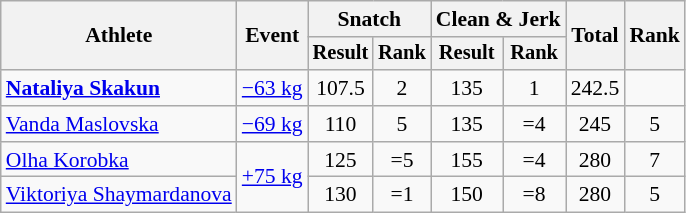<table class="wikitable" style="font-size:90%">
<tr>
<th rowspan="2">Athlete</th>
<th rowspan="2">Event</th>
<th colspan="2">Snatch</th>
<th colspan="2">Clean & Jerk</th>
<th rowspan="2">Total</th>
<th rowspan="2">Rank</th>
</tr>
<tr style="font-size:95%">
<th>Result</th>
<th>Rank</th>
<th>Result</th>
<th>Rank</th>
</tr>
<tr align=center>
<td align=left><strong><a href='#'>Nataliya Skakun</a></strong></td>
<td align=left><a href='#'>−63 kg</a></td>
<td>107.5</td>
<td>2</td>
<td>135 </td>
<td>1</td>
<td>242.5</td>
<td></td>
</tr>
<tr align=center>
<td align=left><a href='#'>Vanda Maslovska</a></td>
<td align=left><a href='#'>−69 kg</a></td>
<td>110</td>
<td>5</td>
<td>135</td>
<td>=4</td>
<td>245</td>
<td>5</td>
</tr>
<tr align=center>
<td align=left><a href='#'>Olha Korobka</a></td>
<td align=left rowspan=2><a href='#'>+75 kg</a></td>
<td>125</td>
<td>=5</td>
<td>155</td>
<td>=4</td>
<td>280</td>
<td>7</td>
</tr>
<tr align=center>
<td align=left><a href='#'>Viktoriya Shaymardanova</a></td>
<td>130</td>
<td>=1</td>
<td>150</td>
<td>=8</td>
<td>280</td>
<td>5</td>
</tr>
</table>
